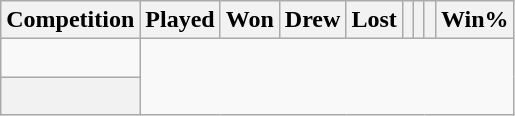<table class="wikitable sortable" style="text-align: center;">
<tr>
<th>Competition</th>
<th>Played</th>
<th>Won</th>
<th>Drew</th>
<th>Lost</th>
<th></th>
<th></th>
<th></th>
<th>Win%</th>
</tr>
<tr>
<td align=left><br></td>
</tr>
<tr class="sortbottom">
<th><br></th>
</tr>
</table>
